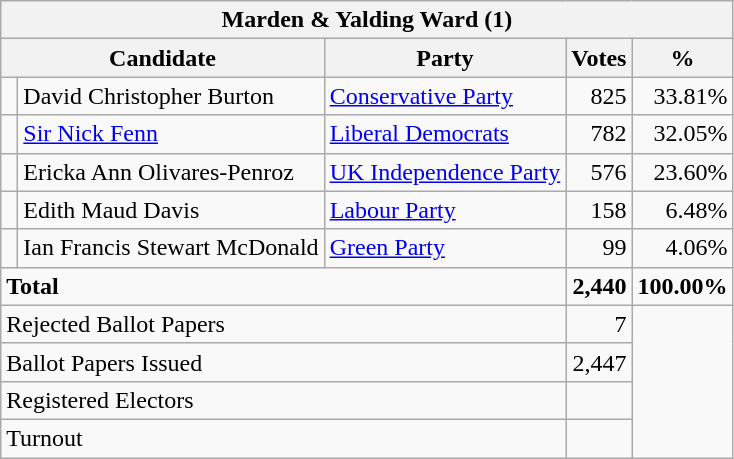<table class="wikitable" border="1" style="text-align:right; font-size:100%">
<tr>
<th align=center colspan=5>Marden & Yalding Ward (1)</th>
</tr>
<tr>
<th align=left colspan=2>Candidate</th>
<th align=left>Party</th>
<th align=center>Votes</th>
<th align=center>%</th>
</tr>
<tr>
<td bgcolor=> </td>
<td align=left>David Christopher Burton</td>
<td align=left><a href='#'>Conservative Party</a></td>
<td>825</td>
<td>33.81%</td>
</tr>
<tr>
<td bgcolor=> </td>
<td align=left><a href='#'>Sir Nick Fenn</a></td>
<td align=left><a href='#'>Liberal Democrats</a></td>
<td>782</td>
<td>32.05%</td>
</tr>
<tr>
<td bgcolor=> </td>
<td align=left>Ericka Ann Olivares-Penroz</td>
<td align=left><a href='#'>UK Independence Party</a></td>
<td>576</td>
<td>23.60%</td>
</tr>
<tr>
<td bgcolor=> </td>
<td align=left>Edith Maud Davis</td>
<td align=left><a href='#'>Labour Party</a></td>
<td>158</td>
<td>6.48%</td>
</tr>
<tr>
<td bgcolor=> </td>
<td align=left>Ian Francis Stewart McDonald</td>
<td align=left><a href='#'>Green Party</a></td>
<td>99</td>
<td>4.06%</td>
</tr>
<tr>
<td align=left colspan=3><strong>Total</strong></td>
<td><strong>2,440</strong></td>
<td><strong>100.00%</strong></td>
</tr>
<tr>
<td align=left colspan=3>Rejected Ballot Papers</td>
<td>7</td>
<td rowspan=4></td>
</tr>
<tr>
<td align=left colspan=3>Ballot Papers Issued</td>
<td>2,447</td>
</tr>
<tr>
<td align=left colspan=3>Registered Electors</td>
<td></td>
</tr>
<tr>
<td align=left colspan=3>Turnout</td>
<td></td>
</tr>
</table>
